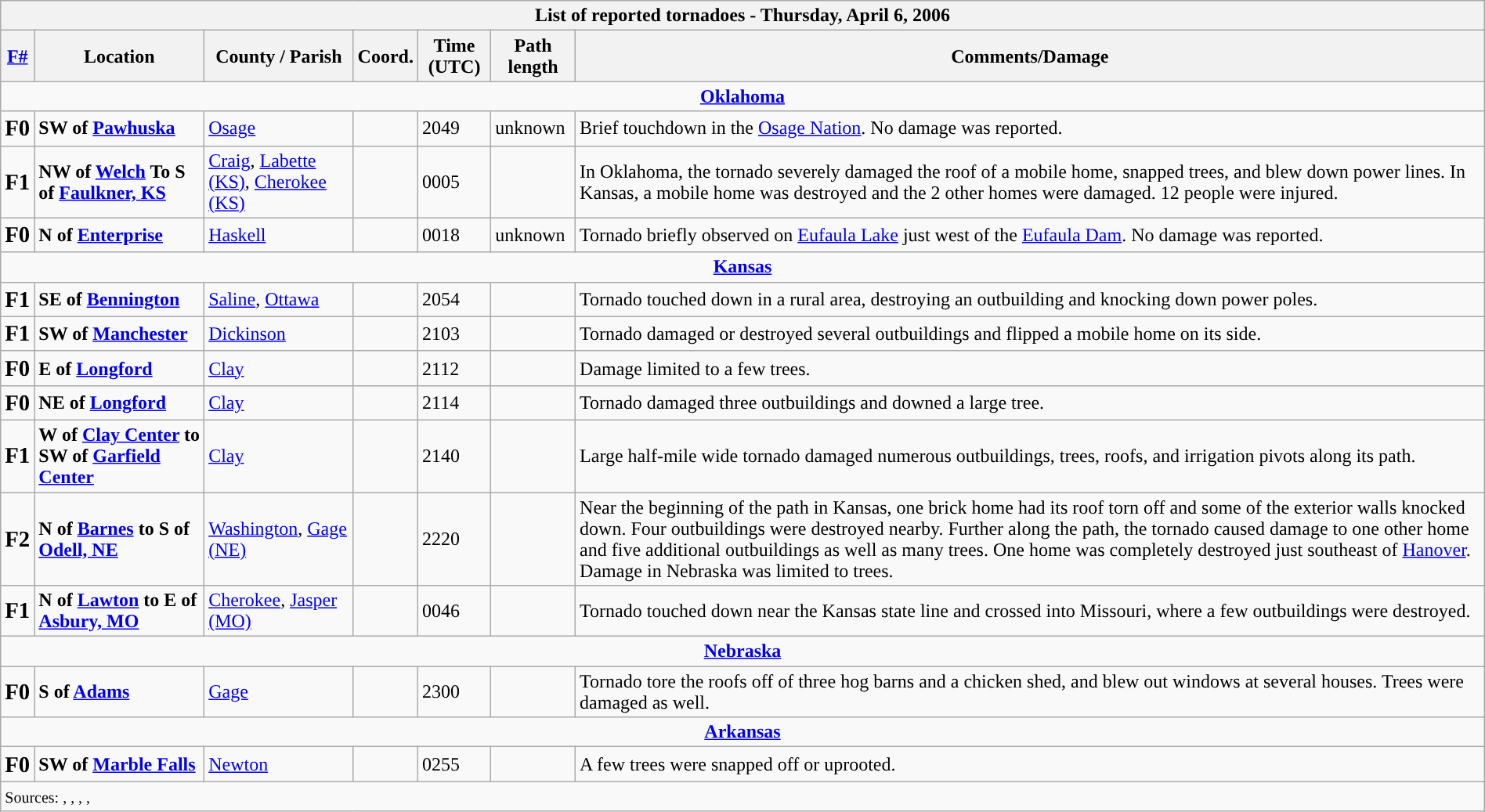<table class="wikitable collapsible" style="width:100%;">
<tr>
<th colspan="7">List of reported tornadoes - Thursday, April 6, 2006</th>
</tr>
<tr>
<th><a href='#'>F#</a></th>
<th>Location</th>
<th>County / Parish</th>
<th>Coord.</th>
<th>Time (UTC)</th>
<th>Path length</th>
<th>Comments/Damage</th>
</tr>
<tr>
<td colspan="7" align=center><strong><a href='#'>Oklahoma</a></strong></td>
</tr>
<tr>
<td><big><strong>F0</strong></big></td>
<td><strong>SW of <a href='#'>Pawhuska</a></strong></td>
<td><a href='#'>Osage</a></td>
<td></td>
<td>2049</td>
<td>unknown</td>
<td>Brief touchdown in the <a href='#'>Osage Nation</a>. No damage was reported.</td>
</tr>
<tr>
<td><big><strong>F1</strong></big></td>
<td><strong>NW of <a href='#'>Welch</a> To S of <a href='#'>Faulkner, KS</a></strong></td>
<td><a href='#'>Craig</a>, <a href='#'>Labette (KS)</a>, <a href='#'>Cherokee (KS)</a></td>
<td></td>
<td>0005</td>
<td></td>
<td>In Oklahoma, the tornado severely damaged the roof of a mobile home, snapped trees, and blew down power lines. In Kansas, a mobile home was destroyed and the 2 other homes were damaged. 12 people were injured.</td>
</tr>
<tr>
<td><big><strong>F0</strong></big></td>
<td><strong>N of <a href='#'>Enterprise</a></strong></td>
<td><a href='#'>Haskell</a></td>
<td></td>
<td>0018</td>
<td>unknown</td>
<td>Tornado briefly observed on <a href='#'>Eufaula Lake</a> just west of the <a href='#'>Eufaula Dam</a>. No damage was reported.</td>
</tr>
<tr>
<td colspan="7" align=center><strong><a href='#'>Kansas</a></strong></td>
</tr>
<tr>
<td><big><strong>F1</strong></big></td>
<td><strong>SE of <a href='#'>Bennington</a></strong></td>
<td><a href='#'>Saline</a>, <a href='#'>Ottawa</a></td>
<td></td>
<td>2054</td>
<td></td>
<td>Tornado touched down in a rural area, destroying an outbuilding and knocking down power poles.</td>
</tr>
<tr>
<td><big><strong>F1</strong></big></td>
<td><strong>SW of <a href='#'>Manchester</a></strong></td>
<td><a href='#'>Dickinson</a></td>
<td></td>
<td>2103</td>
<td></td>
<td>Tornado damaged or destroyed several outbuildings and flipped a mobile home on its side.</td>
</tr>
<tr>
<td><big><strong>F0</strong></big></td>
<td><strong>E of <a href='#'>Longford</a></strong></td>
<td><a href='#'>Clay</a></td>
<td></td>
<td>2112</td>
<td></td>
<td>Damage limited to a few trees.</td>
</tr>
<tr>
<td><big><strong>F0</strong></big></td>
<td><strong>NE of <a href='#'>Longford</a></strong></td>
<td><a href='#'>Clay</a></td>
<td></td>
<td>2114</td>
<td></td>
<td>Tornado damaged three outbuildings and downed a large tree.</td>
</tr>
<tr>
<td><big><strong>F1</strong></big></td>
<td><strong>W of <a href='#'>Clay Center</a> to SW of <a href='#'>Garfield Center</a></strong></td>
<td><a href='#'>Clay</a></td>
<td></td>
<td>2140</td>
<td></td>
<td>Large half-mile wide tornado damaged numerous outbuildings, trees, roofs, and irrigation pivots along its path.</td>
</tr>
<tr>
<td><big><strong>F2</strong></big></td>
<td><strong>N of <a href='#'>Barnes</a> to S of <a href='#'>Odell, NE</a></strong></td>
<td><a href='#'>Washington</a>, <a href='#'>Gage (NE)</a></td>
<td></td>
<td>2220</td>
<td></td>
<td>Near the beginning of the path in Kansas, one brick home had its roof torn off and some of the exterior walls knocked down. Four outbuildings were destroyed nearby. Further along the path, the tornado caused damage to one other home and five additional outbuildings as well as many trees. One home was completely destroyed just southeast of <a href='#'>Hanover</a>. Damage in Nebraska was limited to trees.</td>
</tr>
<tr>
<td><big><strong>F1</strong></big></td>
<td><strong>N of <a href='#'>Lawton</a> to E of <a href='#'>Asbury, MO</a></strong></td>
<td><a href='#'>Cherokee</a>, <a href='#'>Jasper (MO)</a></td>
<td></td>
<td>0046</td>
<td></td>
<td>Tornado touched down near the Kansas state line and crossed into Missouri, where a few outbuildings were destroyed.</td>
</tr>
<tr>
<td colspan="7" align=center><strong><a href='#'>Nebraska</a></strong></td>
</tr>
<tr>
<td><big><strong>F0</strong></big></td>
<td><strong>S of <a href='#'>Adams</a></strong></td>
<td><a href='#'>Gage</a></td>
<td></td>
<td>2300</td>
<td></td>
<td>Tornado tore the roofs off of three hog barns and a chicken shed, and blew out windows at several houses. Trees were damaged as well.</td>
</tr>
<tr>
<td colspan="7" align=center><strong><a href='#'>Arkansas</a></strong></td>
</tr>
<tr>
<td><big><strong>F0</strong></big></td>
<td><strong>SW of <a href='#'>Marble Falls</a></strong></td>
<td><a href='#'>Newton</a></td>
<td></td>
<td>0255</td>
<td></td>
<td>A few trees were snapped off or uprooted.</td>
</tr>
<tr>
<td colspan="7"><small>Sources: ,    , , , </small></td>
</tr>
</table>
